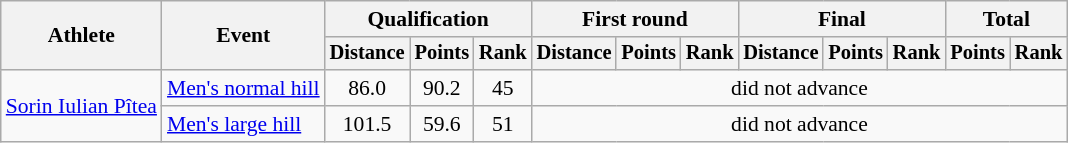<table class="wikitable" style="font-size:90%">
<tr>
<th rowspan=2>Athlete</th>
<th rowspan=2>Event</th>
<th colspan=3>Qualification</th>
<th colspan=3>First round</th>
<th colspan=3>Final</th>
<th colspan=2>Total</th>
</tr>
<tr style="font-size:95%">
<th>Distance</th>
<th>Points</th>
<th>Rank</th>
<th>Distance</th>
<th>Points</th>
<th>Rank</th>
<th>Distance</th>
<th>Points</th>
<th>Rank</th>
<th>Points</th>
<th>Rank</th>
</tr>
<tr align=center>
<td align=left rowspan=2><a href='#'>Sorin Iulian Pîtea</a></td>
<td align=left><a href='#'>Men's normal hill</a></td>
<td>86.0</td>
<td>90.2</td>
<td>45</td>
<td colspan=8>did not advance</td>
</tr>
<tr align=center>
<td align=left><a href='#'>Men's large hill</a></td>
<td>101.5</td>
<td>59.6</td>
<td>51</td>
<td colspan=8>did not advance</td>
</tr>
</table>
